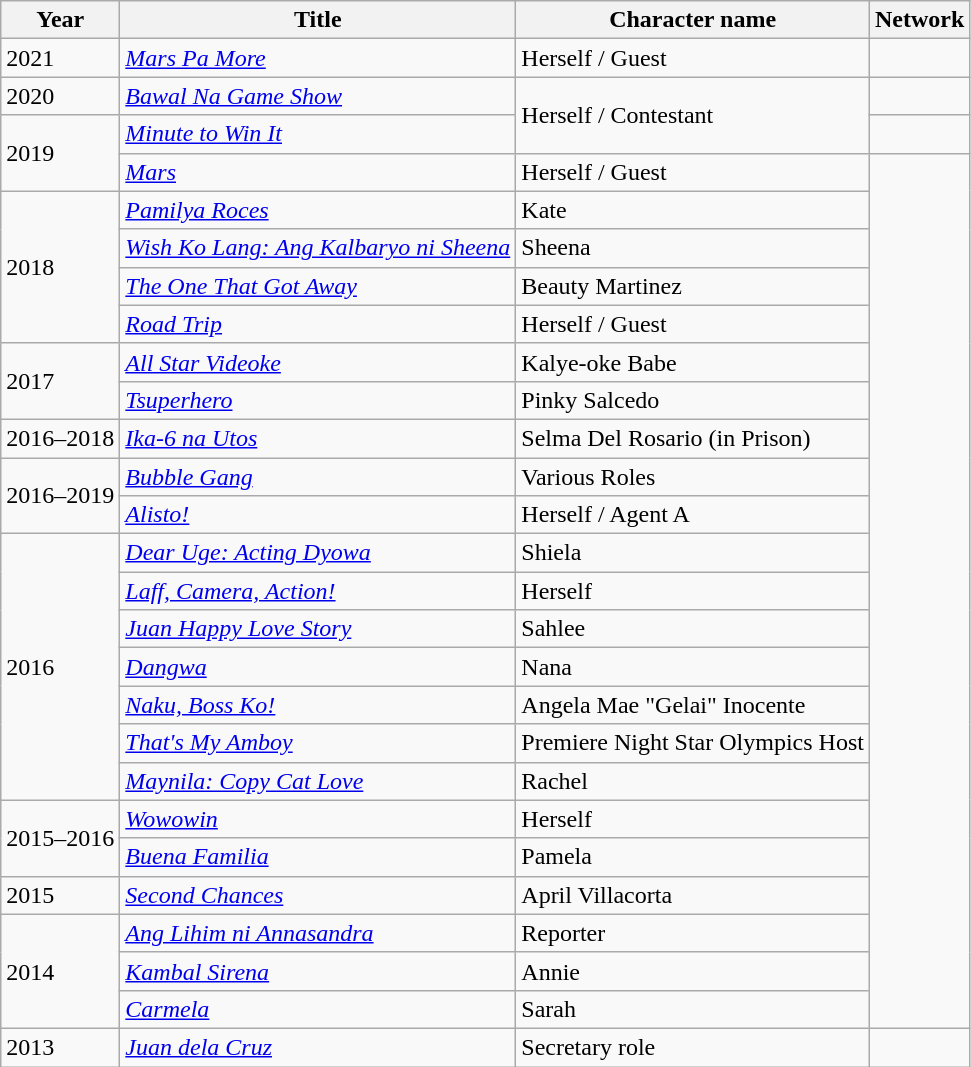<table class="wikitable">
<tr>
<th>Year</th>
<th>Title</th>
<th>Character name</th>
<th>Network</th>
</tr>
<tr>
<td>2021</td>
<td><em><a href='#'>Mars Pa More</a></em></td>
<td>Herself / Guest</td>
<td></td>
</tr>
<tr>
<td>2020</td>
<td><em><a href='#'>Bawal Na Game Show</a></em></td>
<td Rowspan="2">Herself / Contestant</td>
<td></td>
</tr>
<tr>
<td rowspan=2>2019</td>
<td><em><a href='#'>Minute to Win It</a></em></td>
<td></td>
</tr>
<tr>
<td><em><a href='#'>Mars</a></em></td>
<td>Herself / Guest</td>
<td rowspan="23"></td>
</tr>
<tr>
<td rowspan="4">2018</td>
<td><em><a href='#'>Pamilya Roces</a></em></td>
<td>Kate</td>
</tr>
<tr>
<td><em><a href='#'>Wish Ko Lang: Ang Kalbaryo ni Sheena</a></em></td>
<td>Sheena</td>
</tr>
<tr>
<td><em><a href='#'>The One That Got Away</a></em></td>
<td>Beauty Martinez</td>
</tr>
<tr>
<td><a href='#'><em>Road Trip</em></a></td>
<td>Herself / Guest</td>
</tr>
<tr>
<td rowspan=2>2017</td>
<td><em><a href='#'>All Star Videoke</a></em></td>
<td>Kalye-oke Babe</td>
</tr>
<tr>
<td><em><a href='#'>Tsuperhero</a></em></td>
<td>Pinky Salcedo</td>
</tr>
<tr>
<td>2016–2018</td>
<td><em><a href='#'>Ika-6 na Utos</a></em></td>
<td>Selma Del Rosario (in Prison)</td>
</tr>
<tr>
<td rowspan=2>2016–2019</td>
<td><em><a href='#'>Bubble Gang</a></em></td>
<td>Various Roles</td>
</tr>
<tr>
<td><em><a href='#'>Alisto!</a></em></td>
<td>Herself / Agent A</td>
</tr>
<tr>
<td rowspan="7">2016</td>
<td><em><a href='#'> Dear Uge: Acting Dyowa</a></em></td>
<td>Shiela</td>
</tr>
<tr>
<td><em><a href='#'>Laff, Camera, Action!</a></em></td>
<td>Herself</td>
</tr>
<tr>
<td><em><a href='#'>Juan Happy Love Story</a></em></td>
<td>Sahlee</td>
</tr>
<tr>
<td><em><a href='#'>Dangwa</a></em></td>
<td>Nana</td>
</tr>
<tr>
<td><em><a href='#'>Naku, Boss Ko!</a></em></td>
<td>Angela Mae "Gelai" Inocente</td>
</tr>
<tr>
<td><em><a href='#'>That's My Amboy</a></em></td>
<td>Premiere Night Star Olympics Host</td>
</tr>
<tr>
<td><em><a href='#'>Maynila: Copy Cat Love</a></em></td>
<td>Rachel</td>
</tr>
<tr>
<td rowspan=2>2015–2016</td>
<td><em><a href='#'>Wowowin</a></em></td>
<td>Herself</td>
</tr>
<tr>
<td><em><a href='#'>Buena Familia</a></em></td>
<td>Pamela</td>
</tr>
<tr>
<td>2015</td>
<td><em><a href='#'>Second Chances</a></em></td>
<td>April Villacorta</td>
</tr>
<tr>
<td rowspan=3>2014</td>
<td><em><a href='#'>Ang Lihim ni Annasandra</a></em></td>
<td>Reporter</td>
</tr>
<tr>
<td><em><a href='#'>Kambal Sirena</a></em></td>
<td>Annie</td>
</tr>
<tr>
<td><em><a href='#'>Carmela</a></em></td>
<td>Sarah</td>
</tr>
<tr>
<td>2013</td>
<td><em><a href='#'>Juan dela Cruz</a></em></td>
<td>Secretary role</td>
<td></td>
</tr>
</table>
